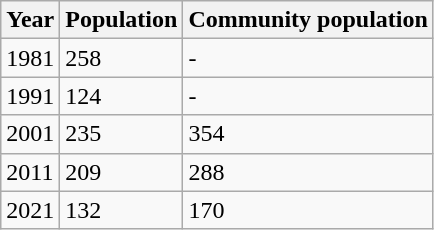<table class=wikitable>
<tr>
<th>Year</th>
<th>Population</th>
<th>Community population</th>
</tr>
<tr>
<td>1981</td>
<td>258</td>
<td>-</td>
</tr>
<tr>
<td>1991</td>
<td>124</td>
<td>-</td>
</tr>
<tr>
<td>2001</td>
<td>235</td>
<td>354</td>
</tr>
<tr>
<td>2011</td>
<td>209</td>
<td>288</td>
</tr>
<tr>
<td>2021</td>
<td>132</td>
<td>170</td>
</tr>
</table>
